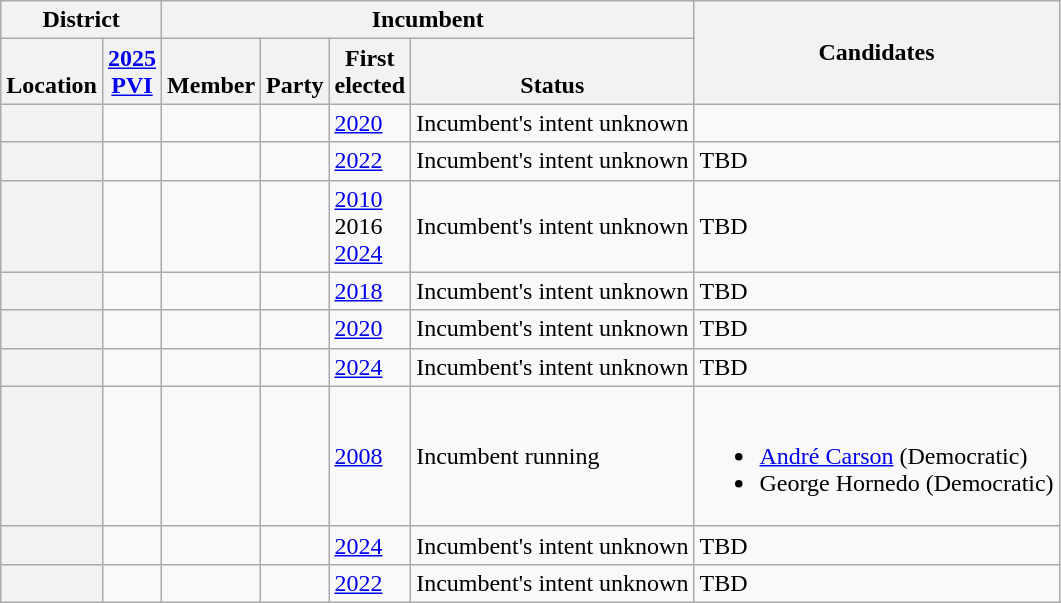<table class="wikitable sortable">
<tr>
<th colspan=2>District</th>
<th colspan=4>Incumbent</th>
<th rowspan=2 class="unsortable">Candidates</th>
</tr>
<tr valign=bottom>
<th>Location</th>
<th><a href='#'>2025<br>PVI</a></th>
<th>Member</th>
<th>Party</th>
<th>First<br>elected</th>
<th>Status</th>
</tr>
<tr>
<th></th>
<td></td>
<td></td>
<td></td>
<td><a href='#'>2020</a></td>
<td>Incumbent's intent unknown</td>
<td></td>
</tr>
<tr>
<th></th>
<td></td>
<td></td>
<td></td>
<td><a href='#'>2022 </a></td>
<td>Incumbent's intent unknown</td>
<td>TBD</td>
</tr>
<tr>
<th></th>
<td></td>
<td></td>
<td></td>
<td><a href='#'>2010 </a><br>2016 <br><a href='#'>2024</a></td>
<td>Incumbent's intent unknown</td>
<td>TBD</td>
</tr>
<tr>
<th></th>
<td></td>
<td></td>
<td></td>
<td><a href='#'>2018</a></td>
<td>Incumbent's intent unknown</td>
<td>TBD</td>
</tr>
<tr>
<th></th>
<td></td>
<td></td>
<td></td>
<td><a href='#'>2020</a></td>
<td>Incumbent's intent unknown</td>
<td>TBD</td>
</tr>
<tr>
<th></th>
<td></td>
<td></td>
<td></td>
<td><a href='#'>2024</a></td>
<td>Incumbent's intent unknown</td>
<td>TBD</td>
</tr>
<tr>
<th></th>
<td></td>
<td></td>
<td></td>
<td><a href='#'>2008 </a></td>
<td>Incumbent running</td>
<td><br><ul><li><a href='#'>André Carson</a> (Democratic)</li><li>George Hornedo (Democratic)</li></ul></td>
</tr>
<tr>
<th></th>
<td></td>
<td></td>
<td></td>
<td><a href='#'>2024</a></td>
<td>Incumbent's intent unknown</td>
<td>TBD</td>
</tr>
<tr>
<th></th>
<td></td>
<td></td>
<td></td>
<td><a href='#'>2022</a></td>
<td>Incumbent's intent unknown</td>
<td>TBD</td>
</tr>
</table>
